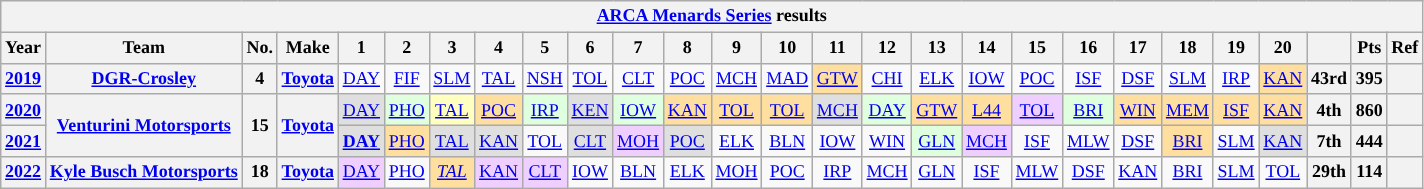<table class="wikitable" style="text-align:center; font-size:75%">
<tr>
<th colspan=27><a href='#'>ARCA Menards Series</a> results</th>
</tr>
<tr>
<th>Year</th>
<th>Team</th>
<th>No.</th>
<th>Make</th>
<th>1</th>
<th>2</th>
<th>3</th>
<th>4</th>
<th>5</th>
<th>6</th>
<th>7</th>
<th>8</th>
<th>9</th>
<th>10</th>
<th>11</th>
<th>12</th>
<th>13</th>
<th>14</th>
<th>15</th>
<th>16</th>
<th>17</th>
<th>18</th>
<th>19</th>
<th>20</th>
<th></th>
<th>Pts</th>
<th>Ref</th>
</tr>
<tr>
<th><a href='#'>2019</a></th>
<th><a href='#'>DGR-Crosley</a></th>
<th>4</th>
<th><a href='#'>Toyota</a></th>
<td><a href='#'>DAY</a></td>
<td><a href='#'>FIF</a></td>
<td><a href='#'>SLM</a></td>
<td><a href='#'>TAL</a></td>
<td><a href='#'>NSH</a></td>
<td><a href='#'>TOL</a></td>
<td><a href='#'>CLT</a></td>
<td><a href='#'>POC</a></td>
<td><a href='#'>MCH</a></td>
<td><a href='#'>MAD</a></td>
<td style="background:#FFDF9F;"><a href='#'>GTW</a><br></td>
<td><a href='#'>CHI</a></td>
<td><a href='#'>ELK</a></td>
<td><a href='#'>IOW</a></td>
<td><a href='#'>POC</a></td>
<td><a href='#'>ISF</a></td>
<td><a href='#'>DSF</a></td>
<td><a href='#'>SLM</a></td>
<td><a href='#'>IRP</a></td>
<td style="background:#FFDF9F;"><a href='#'>KAN</a><br></td>
<th>43rd</th>
<th>395</th>
<th></th>
</tr>
<tr>
<th><a href='#'>2020</a></th>
<th rowspan=2><a href='#'>Venturini Motorsports</a></th>
<th rowspan=2>15</th>
<th rowspan=2><a href='#'>Toyota</a></th>
<td style="background:#DFDFDF;"><a href='#'>DAY</a><br></td>
<td style="background:#DFFFDF;"><a href='#'>PHO</a><br></td>
<td style="background:#FFFFBF;"><a href='#'>TAL</a><br></td>
<td style="background:#FFDF9F;"><a href='#'>POC</a><br></td>
<td style="background:#DFFFDF;"><a href='#'>IRP</a><br></td>
<td style="background:#DFDFDF;"><a href='#'>KEN</a><br></td>
<td style="background:#DFFFDF;"><a href='#'>IOW</a><br></td>
<td style="background:#FFDF9F;"><a href='#'>KAN</a><br></td>
<td style="background:#FFDF9F;"><a href='#'>TOL</a><br></td>
<td style="background:#FFDF9F;"><a href='#'>TOL</a><br></td>
<td style="background:#DFDFDF;"><a href='#'>MCH</a><br></td>
<td style="background:#DFFFDF;"><a href='#'>DAY</a><br></td>
<td style="background:#FFDF9F;"><a href='#'>GTW</a><br></td>
<td style="background:#FFDF9F;"><a href='#'>L44</a><br></td>
<td style="background:#EFCFFF;"><a href='#'>TOL</a><br></td>
<td style="background:#DFFFDF;"><a href='#'>BRI</a><br></td>
<td style="background:#FFDF9F;"><a href='#'>WIN</a><br></td>
<td style="background:#FFDF9F;"><a href='#'>MEM</a><br></td>
<td style="background:#FFDF9F;"><a href='#'>ISF</a><br></td>
<td style="background:#FFDF9F;"><a href='#'>KAN</a><br></td>
<th>4th</th>
<th>860</th>
<th></th>
</tr>
<tr>
<th><a href='#'>2021</a></th>
<td style="background:#DFDFDF;"><strong><a href='#'>DAY</a></strong><br></td>
<td style="background:#FFDF9F;"><a href='#'>PHO</a><br></td>
<td style="background:#DFDFDF;"><a href='#'>TAL</a><br></td>
<td style="background:#DFDFDF;"><a href='#'>KAN</a><br></td>
<td><a href='#'>TOL</a></td>
<td style="background:#DFDFDF;"><a href='#'>CLT</a><br></td>
<td style="background:#EFCFFF;"><a href='#'>MOH</a><br></td>
<td style="background:#DFDFDF;"><a href='#'>POC</a><br></td>
<td><a href='#'>ELK</a></td>
<td><a href='#'>BLN</a></td>
<td><a href='#'>IOW</a></td>
<td><a href='#'>WIN</a></td>
<td style="background:#DFFFDF;"><a href='#'>GLN</a><br></td>
<td style="background:#EFCFFF;"><a href='#'>MCH</a><br></td>
<td><a href='#'>ISF</a></td>
<td><a href='#'>MLW</a></td>
<td><a href='#'>DSF</a></td>
<td style="background:#FFDF9F;"><a href='#'>BRI</a><br></td>
<td><a href='#'>SLM</a></td>
<td style="background:#DFDFDF;'"><a href='#'>KAN</a><br></td>
<th>7th</th>
<th>444</th>
<th></th>
</tr>
<tr>
<th><a href='#'>2022</a></th>
<th><a href='#'>Kyle Busch Motorsports</a></th>
<th>18</th>
<th><a href='#'>Toyota</a></th>
<td style="background:#EFCFFF;"><a href='#'>DAY</a><br></td>
<td><a href='#'>PHO</a></td>
<td style="background:#FFDF9F;"><em><a href='#'>TAL</a></em><br></td>
<td style="background:#EFCFFF;"><a href='#'>KAN</a><br></td>
<td style="background:#EFCFFF;"><a href='#'>CLT</a><br></td>
<td><a href='#'>IOW</a></td>
<td><a href='#'>BLN</a></td>
<td><a href='#'>ELK</a></td>
<td><a href='#'>MOH</a></td>
<td><a href='#'>POC</a></td>
<td><a href='#'>IRP</a></td>
<td><a href='#'>MCH</a></td>
<td><a href='#'>GLN</a></td>
<td><a href='#'>ISF</a></td>
<td><a href='#'>MLW</a></td>
<td><a href='#'>DSF</a></td>
<td><a href='#'>KAN</a></td>
<td><a href='#'>BRI</a></td>
<td><a href='#'>SLM</a></td>
<td><a href='#'>TOL</a></td>
<th>29th</th>
<th>114</th>
<th></th>
</tr>
</table>
